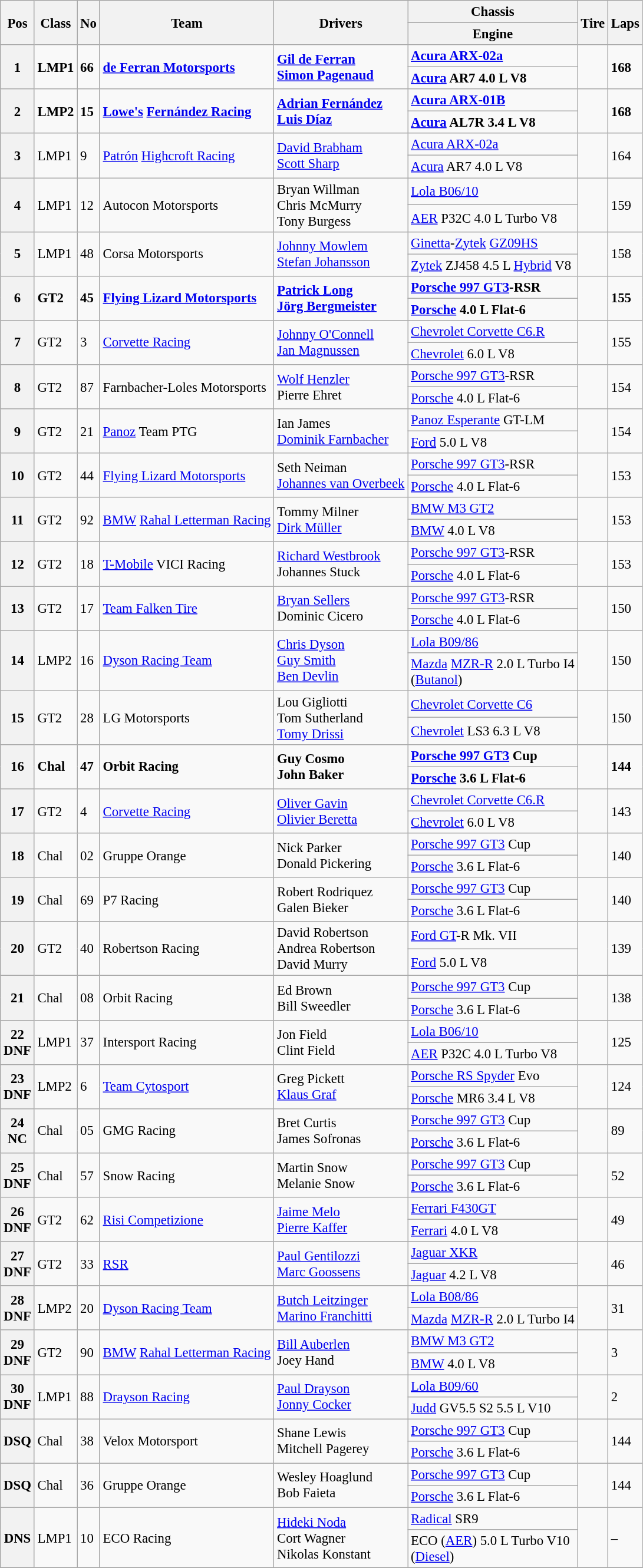<table class="wikitable" style="font-size: 95%;">
<tr>
<th rowspan=2>Pos</th>
<th rowspan=2>Class</th>
<th rowspan=2>No</th>
<th rowspan=2>Team</th>
<th rowspan=2>Drivers</th>
<th>Chassis</th>
<th rowspan=2>Tire</th>
<th rowspan=2>Laps</th>
</tr>
<tr>
<th>Engine</th>
</tr>
<tr style="font-weight:bold">
<th rowspan=2>1</th>
<td rowspan=2>LMP1</td>
<td rowspan=2>66</td>
<td rowspan=2> <a href='#'>de Ferran Motorsports</a></td>
<td rowspan=2> <a href='#'>Gil de Ferran</a><br> <a href='#'>Simon Pagenaud</a></td>
<td><a href='#'>Acura ARX-02a</a></td>
<td rowspan=2></td>
<td rowspan=2>168</td>
</tr>
<tr style="font-weight:bold">
<td><a href='#'>Acura</a> AR7 4.0 L V8</td>
</tr>
<tr style="font-weight:bold">
<th rowspan=2>2</th>
<td rowspan=2>LMP2</td>
<td rowspan=2>15</td>
<td rowspan=2> <a href='#'>Lowe's</a> <a href='#'>Fernández Racing</a></td>
<td rowspan=2> <a href='#'>Adrian Fernández</a><br> <a href='#'>Luis Díaz</a></td>
<td><a href='#'>Acura ARX-01B</a></td>
<td rowspan=2></td>
<td rowspan=2>168</td>
</tr>
<tr style="font-weight:bold">
<td><a href='#'>Acura</a> AL7R 3.4 L V8</td>
</tr>
<tr>
<th rowspan=2>3</th>
<td rowspan=2>LMP1</td>
<td rowspan=2>9</td>
<td rowspan=2> <a href='#'>Patrón</a> <a href='#'>Highcroft Racing</a></td>
<td rowspan=2> <a href='#'>David Brabham</a><br> <a href='#'>Scott Sharp</a></td>
<td><a href='#'>Acura ARX-02a</a></td>
<td rowspan=2></td>
<td rowspan=2>164</td>
</tr>
<tr>
<td><a href='#'>Acura</a> AR7 4.0 L V8</td>
</tr>
<tr>
<th rowspan=2>4</th>
<td rowspan=2>LMP1</td>
<td rowspan=2>12</td>
<td rowspan=2> Autocon Motorsports</td>
<td rowspan=2> Bryan Willman<br> Chris McMurry<br> Tony Burgess</td>
<td><a href='#'>Lola B06/10</a></td>
<td rowspan=2></td>
<td rowspan=2>159</td>
</tr>
<tr>
<td><a href='#'>AER</a> P32C 4.0 L Turbo V8</td>
</tr>
<tr>
<th rowspan=2>5</th>
<td rowspan=2>LMP1</td>
<td rowspan=2>48</td>
<td rowspan=2> Corsa Motorsports</td>
<td rowspan=2> <a href='#'>Johnny Mowlem</a><br> <a href='#'>Stefan Johansson</a></td>
<td><a href='#'>Ginetta</a>-<a href='#'>Zytek</a> <a href='#'>GZ09HS</a></td>
<td rowspan=2></td>
<td rowspan=2>158</td>
</tr>
<tr>
<td><a href='#'>Zytek</a> ZJ458 4.5 L <a href='#'>Hybrid</a> V8</td>
</tr>
<tr style="font-weight:bold">
<th rowspan=2>6</th>
<td rowspan=2>GT2</td>
<td rowspan=2>45</td>
<td rowspan=2> <a href='#'>Flying Lizard Motorsports</a></td>
<td rowspan=2> <a href='#'>Patrick Long</a><br> <a href='#'>Jörg Bergmeister</a></td>
<td><a href='#'>Porsche 997 GT3</a>-RSR</td>
<td rowspan=2></td>
<td rowspan=2>155</td>
</tr>
<tr style="font-weight:bold">
<td><a href='#'>Porsche</a> 4.0 L Flat-6</td>
</tr>
<tr>
<th rowspan=2>7</th>
<td rowspan=2>GT2</td>
<td rowspan=2>3</td>
<td rowspan=2> <a href='#'>Corvette Racing</a></td>
<td rowspan=2> <a href='#'>Johnny O'Connell</a><br> <a href='#'>Jan Magnussen</a></td>
<td><a href='#'>Chevrolet Corvette C6.R</a></td>
<td rowspan=2></td>
<td rowspan=2>155</td>
</tr>
<tr>
<td><a href='#'>Chevrolet</a> 6.0 L V8</td>
</tr>
<tr>
<th rowspan=2>8</th>
<td rowspan=2>GT2</td>
<td rowspan=2>87</td>
<td rowspan=2> Farnbacher-Loles Motorsports</td>
<td rowspan=2> <a href='#'>Wolf Henzler</a><br> Pierre Ehret</td>
<td><a href='#'>Porsche 997 GT3</a>-RSR</td>
<td rowspan=2></td>
<td rowspan=2>154</td>
</tr>
<tr>
<td><a href='#'>Porsche</a> 4.0 L Flat-6</td>
</tr>
<tr>
<th rowspan=2>9</th>
<td rowspan=2>GT2</td>
<td rowspan=2>21</td>
<td rowspan=2> <a href='#'>Panoz</a> Team PTG</td>
<td rowspan=2> Ian James<br> <a href='#'>Dominik Farnbacher</a></td>
<td><a href='#'>Panoz Esperante</a> GT-LM</td>
<td rowspan=2></td>
<td rowspan=2>154</td>
</tr>
<tr>
<td><a href='#'>Ford</a> 5.0 L V8</td>
</tr>
<tr>
<th rowspan=2>10</th>
<td rowspan=2>GT2</td>
<td rowspan=2>44</td>
<td rowspan=2> <a href='#'>Flying Lizard Motorsports</a></td>
<td rowspan=2> Seth Neiman<br> <a href='#'>Johannes van Overbeek</a></td>
<td><a href='#'>Porsche 997 GT3</a>-RSR</td>
<td rowspan=2></td>
<td rowspan=2>153</td>
</tr>
<tr>
<td><a href='#'>Porsche</a> 4.0 L Flat-6</td>
</tr>
<tr>
<th rowspan=2>11</th>
<td rowspan=2>GT2</td>
<td rowspan=2>92</td>
<td rowspan=2> <a href='#'>BMW</a> <a href='#'>Rahal Letterman Racing</a></td>
<td rowspan=2> Tommy Milner<br> <a href='#'>Dirk Müller</a></td>
<td><a href='#'>BMW M3 GT2</a></td>
<td rowspan=2></td>
<td rowspan=2>153</td>
</tr>
<tr>
<td><a href='#'>BMW</a> 4.0 L V8</td>
</tr>
<tr>
<th rowspan=2>12</th>
<td rowspan=2>GT2</td>
<td rowspan=2>18</td>
<td rowspan=2> <a href='#'>T-Mobile</a> VICI Racing</td>
<td rowspan=2> <a href='#'>Richard Westbrook</a><br> Johannes Stuck</td>
<td><a href='#'>Porsche 997 GT3</a>-RSR</td>
<td rowspan=2></td>
<td rowspan=2>153</td>
</tr>
<tr>
<td><a href='#'>Porsche</a> 4.0 L Flat-6</td>
</tr>
<tr>
<th rowspan=2>13</th>
<td rowspan=2>GT2</td>
<td rowspan=2>17</td>
<td rowspan=2> <a href='#'>Team Falken Tire</a></td>
<td rowspan=2> <a href='#'>Bryan Sellers</a><br> Dominic Cicero</td>
<td><a href='#'>Porsche 997 GT3</a>-RSR</td>
<td rowspan=2></td>
<td rowspan=2>150</td>
</tr>
<tr>
<td><a href='#'>Porsche</a> 4.0 L Flat-6</td>
</tr>
<tr>
<th rowspan=2>14</th>
<td rowspan=2>LMP2</td>
<td rowspan=2>16</td>
<td rowspan=2> <a href='#'>Dyson Racing Team</a></td>
<td rowspan=2> <a href='#'>Chris Dyson</a><br> <a href='#'>Guy Smith</a><br> <a href='#'>Ben Devlin</a></td>
<td><a href='#'>Lola B09/86</a></td>
<td rowspan=2></td>
<td rowspan=2>150</td>
</tr>
<tr>
<td><a href='#'>Mazda</a> <a href='#'>MZR-R</a> 2.0 L Turbo I4<br>(<a href='#'>Butanol</a>)</td>
</tr>
<tr>
<th rowspan=2>15</th>
<td rowspan=2>GT2</td>
<td rowspan=2>28</td>
<td rowspan=2> LG Motorsports</td>
<td rowspan=2> Lou Gigliotti<br> Tom Sutherland<br> <a href='#'>Tomy Drissi</a></td>
<td><a href='#'>Chevrolet Corvette C6</a></td>
<td rowspan=2></td>
<td rowspan=2>150</td>
</tr>
<tr>
<td><a href='#'>Chevrolet</a> LS3 6.3 L V8</td>
</tr>
<tr style="font-weight:bold">
<th rowspan=2>16</th>
<td rowspan=2>Chal</td>
<td rowspan=2>47</td>
<td rowspan=2> Orbit Racing</td>
<td rowspan=2> Guy Cosmo<br> John Baker</td>
<td><a href='#'>Porsche 997 GT3</a> Cup</td>
<td rowspan=2></td>
<td rowspan=2>144</td>
</tr>
<tr style="font-weight:bold">
<td><a href='#'>Porsche</a> 3.6 L Flat-6</td>
</tr>
<tr>
<th rowspan=2>17</th>
<td rowspan=2>GT2</td>
<td rowspan=2>4</td>
<td rowspan=2> <a href='#'>Corvette Racing</a></td>
<td rowspan=2> <a href='#'>Oliver Gavin</a><br> <a href='#'>Olivier Beretta</a></td>
<td><a href='#'>Chevrolet Corvette C6.R</a></td>
<td rowspan=2></td>
<td rowspan=2>143</td>
</tr>
<tr>
<td><a href='#'>Chevrolet</a> 6.0 L V8</td>
</tr>
<tr>
<th rowspan=2>18</th>
<td rowspan=2>Chal</td>
<td rowspan=2>02</td>
<td rowspan=2> Gruppe Orange</td>
<td rowspan=2> Nick Parker<br> Donald Pickering</td>
<td><a href='#'>Porsche 997 GT3</a> Cup</td>
<td rowspan=2></td>
<td rowspan=2>140</td>
</tr>
<tr>
<td><a href='#'>Porsche</a> 3.6 L Flat-6</td>
</tr>
<tr>
<th rowspan=2>19</th>
<td rowspan=2>Chal</td>
<td rowspan=2>69</td>
<td rowspan=2> P7 Racing</td>
<td rowspan=2> Robert Rodriquez<br> Galen Bieker</td>
<td><a href='#'>Porsche 997 GT3</a> Cup</td>
<td rowspan=2></td>
<td rowspan=2>140</td>
</tr>
<tr>
<td><a href='#'>Porsche</a> 3.6 L Flat-6</td>
</tr>
<tr>
<th rowspan=2>20</th>
<td rowspan=2>GT2</td>
<td rowspan=2>40</td>
<td rowspan=2> Robertson Racing</td>
<td rowspan=2> David Robertson<br> Andrea Robertson<br> David Murry</td>
<td><a href='#'>Ford GT</a>-R Mk. VII</td>
<td rowspan=2></td>
<td rowspan=2>139</td>
</tr>
<tr>
<td><a href='#'>Ford</a> 5.0 L V8</td>
</tr>
<tr>
<th rowspan=2>21</th>
<td rowspan=2>Chal</td>
<td rowspan=2>08</td>
<td rowspan=2> Orbit Racing</td>
<td rowspan=2> Ed Brown<br> Bill Sweedler</td>
<td><a href='#'>Porsche 997 GT3</a> Cup</td>
<td rowspan=2></td>
<td rowspan=2>138</td>
</tr>
<tr>
<td><a href='#'>Porsche</a> 3.6 L Flat-6</td>
</tr>
<tr>
<th rowspan=2>22<br>DNF</th>
<td rowspan=2>LMP1</td>
<td rowspan=2>37</td>
<td rowspan=2> Intersport Racing</td>
<td rowspan=2> Jon Field<br> Clint Field</td>
<td><a href='#'>Lola B06/10</a></td>
<td rowspan=2></td>
<td rowspan=2>125</td>
</tr>
<tr>
<td><a href='#'>AER</a> P32C 4.0 L Turbo V8</td>
</tr>
<tr>
<th rowspan=2>23<br>DNF</th>
<td rowspan=2>LMP2</td>
<td rowspan=2>6</td>
<td rowspan=2> <a href='#'>Team Cytosport</a></td>
<td rowspan=2> Greg Pickett<br> <a href='#'>Klaus Graf</a></td>
<td><a href='#'>Porsche RS Spyder</a> Evo</td>
<td rowspan=2></td>
<td rowspan=2>124</td>
</tr>
<tr>
<td><a href='#'>Porsche</a> MR6 3.4 L V8</td>
</tr>
<tr>
<th rowspan=2>24<br>NC</th>
<td rowspan=2>Chal</td>
<td rowspan=2>05</td>
<td rowspan=2> GMG Racing</td>
<td rowspan=2> Bret Curtis<br> James Sofronas</td>
<td><a href='#'>Porsche 997 GT3</a> Cup</td>
<td rowspan=2></td>
<td rowspan=2>89</td>
</tr>
<tr>
<td><a href='#'>Porsche</a> 3.6 L Flat-6</td>
</tr>
<tr>
<th rowspan=2>25<br>DNF</th>
<td rowspan=2>Chal</td>
<td rowspan=2>57</td>
<td rowspan=2> Snow Racing</td>
<td rowspan=2> Martin Snow<br> Melanie Snow</td>
<td><a href='#'>Porsche 997 GT3</a> Cup</td>
<td rowspan=2></td>
<td rowspan=2>52</td>
</tr>
<tr>
<td><a href='#'>Porsche</a> 3.6 L Flat-6</td>
</tr>
<tr>
<th rowspan=2>26<br>DNF</th>
<td rowspan=2>GT2</td>
<td rowspan=2>62</td>
<td rowspan=2> <a href='#'>Risi Competizione</a></td>
<td rowspan=2> <a href='#'>Jaime Melo</a><br> <a href='#'>Pierre Kaffer</a></td>
<td><a href='#'>Ferrari F430GT</a></td>
<td rowspan=2></td>
<td rowspan=2>49</td>
</tr>
<tr>
<td><a href='#'>Ferrari</a> 4.0 L V8</td>
</tr>
<tr>
<th rowspan=2>27<br>DNF</th>
<td rowspan=2>GT2</td>
<td rowspan=2>33</td>
<td rowspan=2> <a href='#'>RSR</a></td>
<td rowspan=2> <a href='#'>Paul Gentilozzi</a><br> <a href='#'>Marc Goossens</a></td>
<td><a href='#'>Jaguar XKR</a></td>
<td rowspan=2></td>
<td rowspan=2>46</td>
</tr>
<tr>
<td><a href='#'>Jaguar</a> 4.2 L V8</td>
</tr>
<tr>
<th rowspan=2>28<br>DNF</th>
<td rowspan=2>LMP2</td>
<td rowspan=2>20</td>
<td rowspan=2> <a href='#'>Dyson Racing Team</a></td>
<td rowspan=2> <a href='#'>Butch Leitzinger</a><br> <a href='#'>Marino Franchitti</a></td>
<td><a href='#'>Lola B08/86</a></td>
<td rowspan=2></td>
<td rowspan=2>31</td>
</tr>
<tr>
<td><a href='#'>Mazda</a> <a href='#'>MZR-R</a> 2.0 L Turbo I4</td>
</tr>
<tr>
<th rowspan=2>29<br>DNF</th>
<td rowspan=2>GT2</td>
<td rowspan=2>90</td>
<td rowspan=2> <a href='#'>BMW</a> <a href='#'>Rahal Letterman Racing</a></td>
<td rowspan=2> <a href='#'>Bill Auberlen</a><br> Joey Hand</td>
<td><a href='#'>BMW M3 GT2</a></td>
<td rowspan=2></td>
<td rowspan=2>3</td>
</tr>
<tr>
<td><a href='#'>BMW</a> 4.0 L V8</td>
</tr>
<tr>
<th rowspan=2>30<br>DNF</th>
<td rowspan=2>LMP1</td>
<td rowspan=2>88</td>
<td rowspan=2> <a href='#'>Drayson Racing</a></td>
<td rowspan=2> <a href='#'>Paul Drayson</a><br> <a href='#'>Jonny Cocker</a></td>
<td><a href='#'>Lola B09/60</a></td>
<td rowspan=2></td>
<td rowspan=2>2</td>
</tr>
<tr>
<td><a href='#'>Judd</a> GV5.5 S2 5.5 L V10</td>
</tr>
<tr>
<th rowspan=2>DSQ</th>
<td rowspan=2>Chal</td>
<td rowspan=2>38</td>
<td rowspan=2> Velox Motorsport</td>
<td rowspan=2> Shane Lewis<br> Mitchell Pagerey</td>
<td><a href='#'>Porsche 997 GT3</a> Cup</td>
<td rowspan=2></td>
<td rowspan=2>144</td>
</tr>
<tr>
<td><a href='#'>Porsche</a> 3.6 L Flat-6</td>
</tr>
<tr>
<th rowspan=2>DSQ</th>
<td rowspan=2>Chal</td>
<td rowspan=2>36</td>
<td rowspan=2> Gruppe Orange</td>
<td rowspan=2> Wesley Hoaglund<br> Bob Faieta</td>
<td><a href='#'>Porsche 997 GT3</a> Cup</td>
<td rowspan=2></td>
<td rowspan=2>144</td>
</tr>
<tr>
<td><a href='#'>Porsche</a> 3.6 L Flat-6</td>
</tr>
<tr>
<th rowspan=2>DNS</th>
<td rowspan=2>LMP1</td>
<td rowspan=2>10</td>
<td rowspan=2> ECO Racing</td>
<td rowspan=2> <a href='#'>Hideki Noda</a><br> Cort Wagner<br> Nikolas Konstant</td>
<td><a href='#'>Radical</a> SR9</td>
<td rowspan=2></td>
<td rowspan=2>–</td>
</tr>
<tr>
<td>ECO (<a href='#'>AER</a>) 5.0 L Turbo V10<br>(<a href='#'>Diesel</a>)</td>
</tr>
<tr>
</tr>
</table>
